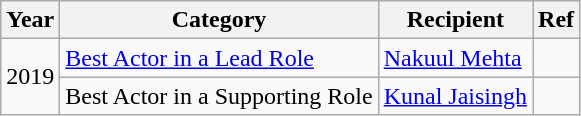<table class="wikitable">
<tr>
<th>Year</th>
<th>Category</th>
<th>Recipient</th>
<th>Ref</th>
</tr>
<tr>
<td rowspan="2">2019</td>
<td><a href='#'>Best Actor in a Lead Role</a></td>
<td><a href='#'>Nakuul Mehta</a></td>
<td></td>
</tr>
<tr>
<td>Best Actor in a Supporting Role</td>
<td><a href='#'>Kunal Jaisingh</a></td>
<td></td>
</tr>
</table>
